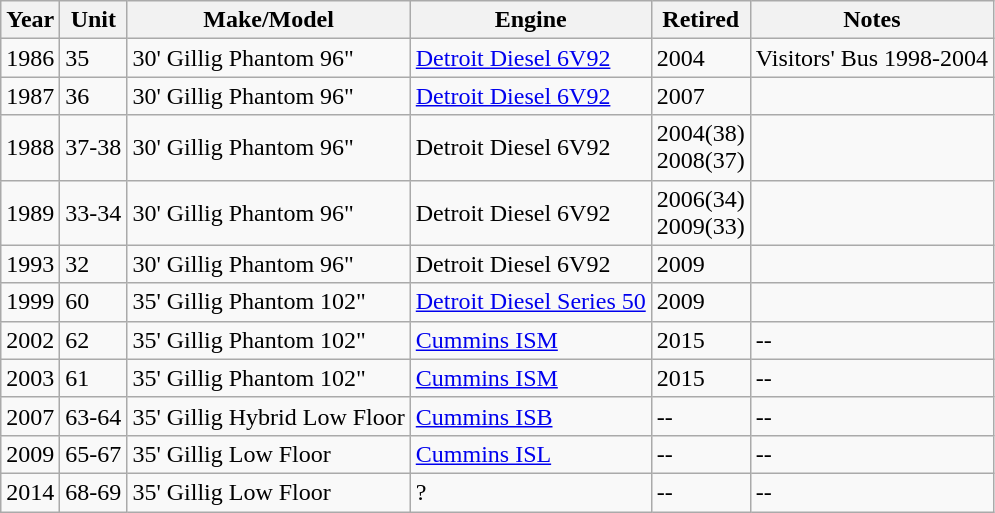<table class="wikitable">
<tr>
<th>Year</th>
<th>Unit</th>
<th>Make/Model</th>
<th>Engine</th>
<th>Retired</th>
<th>Notes</th>
</tr>
<tr>
<td>1986</td>
<td>35</td>
<td>30' Gillig Phantom 96"</td>
<td><a href='#'>Detroit Diesel 6V92</a></td>
<td>2004</td>
<td>Visitors' Bus 1998-2004</td>
</tr>
<tr>
<td>1987</td>
<td>36</td>
<td>30' Gillig Phantom 96"</td>
<td><a href='#'>Detroit Diesel 6V92</a></td>
<td>2007</td>
<td></td>
</tr>
<tr>
<td>1988</td>
<td>37-38</td>
<td>30' Gillig Phantom 96"</td>
<td>Detroit Diesel 6V92</td>
<td>2004(38)<br>2008(37)</td>
<td></td>
</tr>
<tr>
<td>1989</td>
<td>33-34</td>
<td>30' Gillig Phantom 96"</td>
<td>Detroit Diesel 6V92</td>
<td>2006(34)<br>2009(33)</td>
<td></td>
</tr>
<tr>
<td>1993</td>
<td>32</td>
<td>30' Gillig Phantom 96"</td>
<td>Detroit Diesel 6V92</td>
<td>2009</td>
<td></td>
</tr>
<tr>
<td>1999</td>
<td>60</td>
<td>35' Gillig Phantom 102"</td>
<td><a href='#'>Detroit Diesel Series 50</a></td>
<td>2009</td>
<td></td>
</tr>
<tr>
<td>2002</td>
<td>62</td>
<td>35' Gillig Phantom 102"</td>
<td><a href='#'>Cummins ISM</a></td>
<td>2015</td>
<td>--</td>
</tr>
<tr>
<td>2003</td>
<td>61</td>
<td>35' Gillig Phantom 102"</td>
<td><a href='#'>Cummins ISM</a></td>
<td>2015</td>
<td>--</td>
</tr>
<tr>
<td>2007</td>
<td>63-64</td>
<td>35' Gillig Hybrid Low Floor</td>
<td><a href='#'>Cummins ISB</a></td>
<td>--</td>
<td>--</td>
</tr>
<tr>
<td>2009</td>
<td>65-67</td>
<td>35' Gillig Low Floor</td>
<td><a href='#'>Cummins ISL</a></td>
<td>--</td>
<td>--</td>
</tr>
<tr>
<td>2014</td>
<td>68-69</td>
<td>35' Gillig Low Floor</td>
<td>?</td>
<td>--</td>
<td>--</td>
</tr>
</table>
